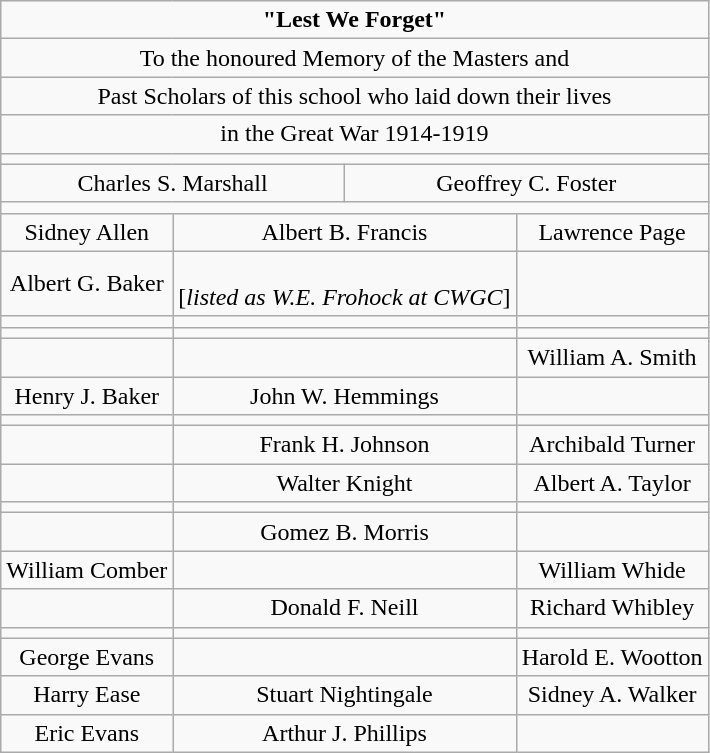<table class="wikitable">
<tr>
<td colspan=6 align="center"><strong>"Lest We Forget"</strong></td>
</tr>
<tr>
<td colspan=6 align="center">To the honoured Memory of the Masters and</td>
</tr>
<tr>
<td colspan=6 align="center">Past Scholars of this school who laid down their lives</td>
</tr>
<tr>
<td colspan=6 align="center">in the Great War 1914-1919</td>
</tr>
<tr>
<td colspan=6></td>
</tr>
<tr>
<td colspan=3 align="center">Charles S. Marshall</td>
<td colspan=3 align="center">Geoffrey C. Foster</td>
</tr>
<tr>
<td colspan=6></td>
</tr>
<tr>
<td colspan=2 align="center">Sidney Allen</td>
<td colspan=2 align="center">Albert B. Francis</td>
<td colspan=2 align="center">Lawrence Page</td>
</tr>
<tr>
<td colspan=2 align="center">Albert G. Baker</td>
<td colspan=2 align="center"><br>[<em>listed as W.E. Frohock at CWGC</em>]</td>
<td colspan=2 align="center"></td>
</tr>
<tr>
<td colspan=2 align="center"></td>
<td colspan=2 align="center"></td>
<td colspan=2 align="center"></td>
</tr>
<tr>
<td colspan=2 align="center"></td>
<td colspan=2 align="center"></td>
<td colspan=2 align="center"></td>
</tr>
<tr>
<td colspan=2 align="center"></td>
<td colspan=2 align="center"></td>
<td colspan=2 align="center">William A. Smith</td>
</tr>
<tr>
<td colspan=2 align="center">Henry J. Baker</td>
<td colspan=2 align="center">John W. Hemmings</td>
<td colspan=2 align="center"></td>
</tr>
<tr>
<td colspan=2 align="center"></td>
<td colspan=2 align="center"></td>
<td colspan=2 align="center"></td>
</tr>
<tr>
<td colspan=2 align="center"></td>
<td colspan=2 align="center">Frank H. Johnson</td>
<td colspan=2 align="center">Archibald Turner</td>
</tr>
<tr>
<td colspan=2 align="center"></td>
<td colspan=2 align="center">Walter Knight</td>
<td colspan=2 align="center">Albert A. Taylor</td>
</tr>
<tr>
<td colspan=2 align="center"></td>
<td colspan=2 align="center"></td>
<td colspan=2 align="center"></td>
</tr>
<tr>
<td colspan=2 align="center"></td>
<td colspan=2 align="center">Gomez B. Morris</td>
<td colspan=2 align="center"></td>
</tr>
<tr>
<td colspan=2 align="center">William Comber</td>
<td colspan=2 align="center"></td>
<td colspan=2 align="center">William Whide</td>
</tr>
<tr>
<td colspan=2 align="center"></td>
<td colspan=2 align="center">Donald F. Neill</td>
<td colspan=2 align="center">Richard Whibley</td>
</tr>
<tr>
<td colspan=2 align="center"></td>
<td colspan=2 align="center"></td>
<td colspan=2 align="center"></td>
</tr>
<tr>
<td colspan=2 align="center">George Evans</td>
<td colspan=2 align="center"></td>
<td colspan=2 align="center">Harold E. Wootton</td>
</tr>
<tr>
<td colspan=2 align="center">Harry Ease</td>
<td colspan=2 align="center">Stuart Nightingale</td>
<td colspan=2 align="center">Sidney A. Walker</td>
</tr>
<tr>
<td colspan=2 align="center">Eric Evans</td>
<td colspan=2 align="center">Arthur J. Phillips</td>
</tr>
</table>
